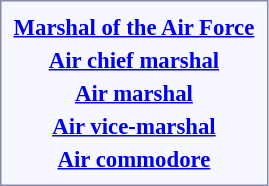<table style="border:1px solid #8888aa; background-color:#f7f8ff; padding:5px; font-size:95%; margin: 0px 12px 12px 0px;">
<tr>
<td align="center"><strong><a href='#'>Marshal of the Air Force</a></strong></td>
</tr>
<tr>
<td align="center"><strong><a href='#'>Air chief marshal</a></strong></td>
</tr>
<tr>
<td align="center"><strong><a href='#'>Air marshal</a></strong></td>
</tr>
<tr>
<td align="center"><strong><a href='#'>Air vice-marshal</a></strong></td>
</tr>
<tr>
<td align="center"><strong><a href='#'>Air commodore</a></strong></td>
</tr>
</table>
